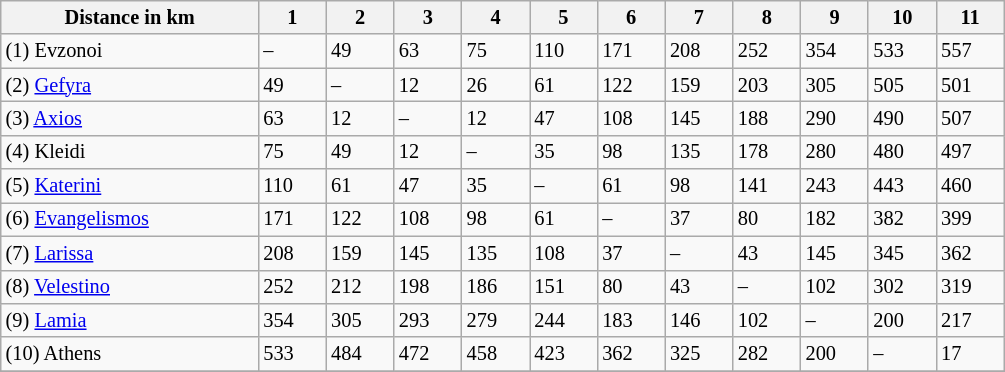<table class="wikitable" width="53%" style="font-size:85%;">
<tr>
<th>Distance in km</th>
<th>1</th>
<th>2</th>
<th>3</th>
<th>4</th>
<th>5</th>
<th>6</th>
<th>7</th>
<th>8</th>
<th>9</th>
<th>10</th>
<th>11</th>
</tr>
<tr>
<td>(1) Evzonoi</td>
<td>–</td>
<td>49</td>
<td>63</td>
<td>75</td>
<td>110</td>
<td>171</td>
<td>208</td>
<td>252</td>
<td>354</td>
<td>533</td>
<td>557</td>
</tr>
<tr>
<td>(2) <a href='#'>Gefyra</a></td>
<td>49</td>
<td>–</td>
<td>12</td>
<td>26</td>
<td>61</td>
<td>122</td>
<td>159</td>
<td>203</td>
<td>305</td>
<td>505</td>
<td>501</td>
</tr>
<tr>
<td>(3) <a href='#'>Axios</a></td>
<td>63</td>
<td>12</td>
<td>–</td>
<td>12</td>
<td>47</td>
<td>108</td>
<td>145</td>
<td>188</td>
<td>290</td>
<td>490</td>
<td>507</td>
</tr>
<tr>
<td>(4) Kleidi</td>
<td>75</td>
<td>49</td>
<td>12</td>
<td>–</td>
<td>35</td>
<td>98</td>
<td>135</td>
<td>178</td>
<td>280</td>
<td>480</td>
<td>497</td>
</tr>
<tr>
<td>(5) <a href='#'>Katerini</a></td>
<td>110</td>
<td>61</td>
<td>47</td>
<td>35</td>
<td>–</td>
<td>61</td>
<td>98</td>
<td>141</td>
<td>243</td>
<td>443</td>
<td>460</td>
</tr>
<tr>
<td>(6) <a href='#'>Evangelismos</a></td>
<td>171</td>
<td>122</td>
<td>108</td>
<td>98</td>
<td>61</td>
<td>–</td>
<td>37</td>
<td>80</td>
<td>182</td>
<td>382</td>
<td>399</td>
</tr>
<tr>
<td>(7) <a href='#'>Larissa</a></td>
<td>208</td>
<td>159</td>
<td>145</td>
<td>135</td>
<td>108</td>
<td>37</td>
<td>–</td>
<td>43</td>
<td>145</td>
<td>345</td>
<td>362</td>
</tr>
<tr>
<td>(8) <a href='#'>Velestino</a></td>
<td>252</td>
<td>212</td>
<td>198</td>
<td>186</td>
<td>151</td>
<td>80</td>
<td>43</td>
<td>–</td>
<td>102</td>
<td>302</td>
<td>319</td>
</tr>
<tr>
<td>(9) <a href='#'>Lamia</a></td>
<td>354</td>
<td>305</td>
<td>293</td>
<td>279</td>
<td>244</td>
<td>183</td>
<td>146</td>
<td>102</td>
<td>–</td>
<td>200</td>
<td>217</td>
</tr>
<tr>
<td>(10) Athens</td>
<td>533</td>
<td>484</td>
<td>472</td>
<td>458</td>
<td>423</td>
<td>362</td>
<td>325</td>
<td>282</td>
<td>200</td>
<td>–</td>
<td>17</td>
</tr>
<tr>
</tr>
</table>
